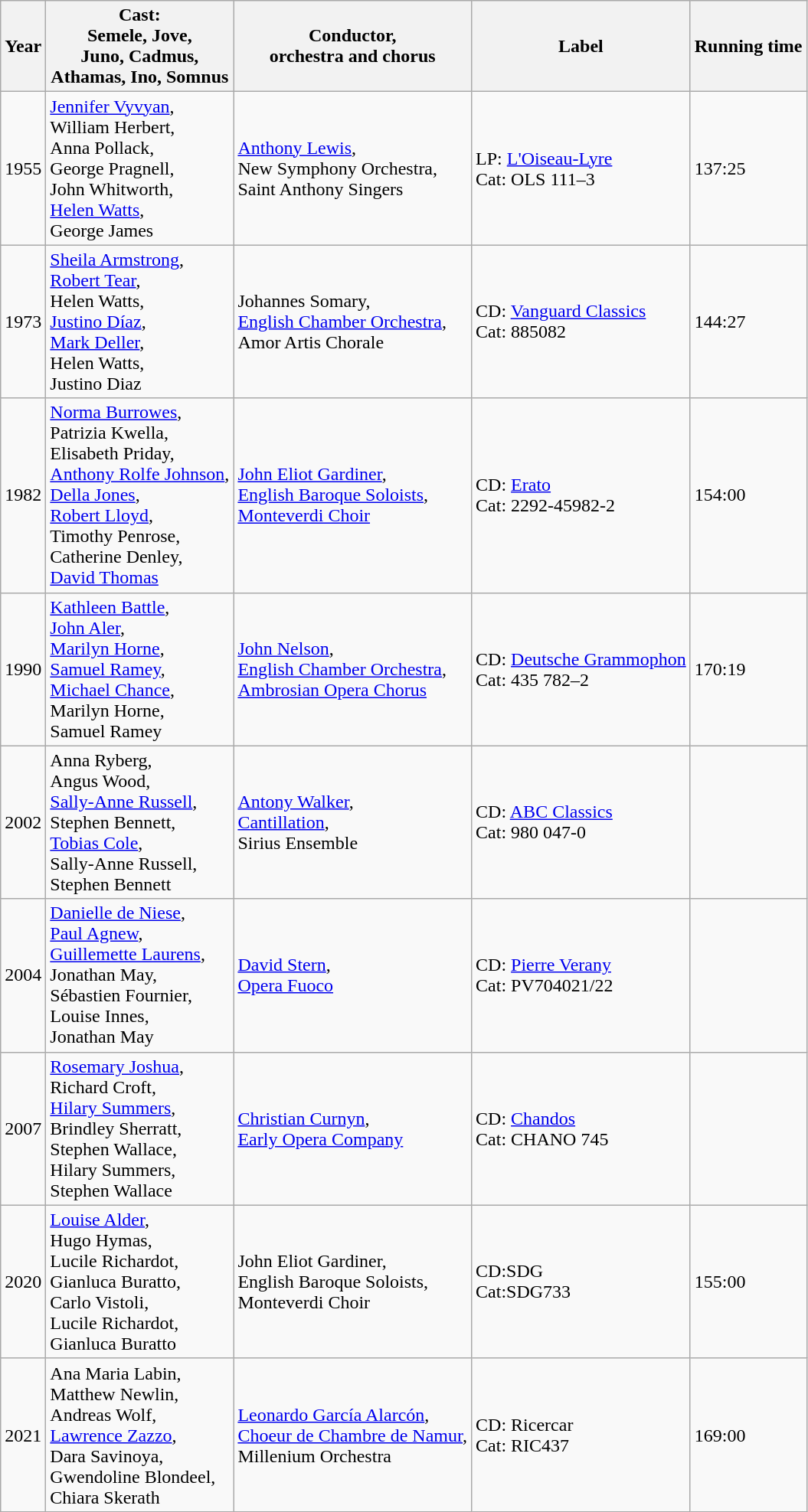<table class="wikitable">
<tr>
<th>Year</th>
<th>Cast:<br>Semele, Jove,<br>Juno, Cadmus,<br>Athamas, Ino, Somnus</th>
<th>Conductor,<br>orchestra and chorus</th>
<th>Label</th>
<th>Running time</th>
</tr>
<tr>
<td>1955</td>
<td><a href='#'>Jennifer Vyvyan</a>,<br>William Herbert,<br>Anna Pollack,<br>George Pragnell,<br>John Whitworth,<br><a href='#'>Helen Watts</a>,<br>George James</td>
<td><a href='#'>Anthony Lewis</a>,<br>New Symphony Orchestra,<br>Saint Anthony Singers</td>
<td>LP: <a href='#'>L'Oiseau-Lyre</a><br>Cat: OLS 111–3</td>
<td>137:25</td>
</tr>
<tr>
<td>1973</td>
<td><a href='#'>Sheila Armstrong</a>,<br><a href='#'>Robert Tear</a>,<br>Helen Watts,<br><a href='#'>Justino Díaz</a>,<br><a href='#'>Mark Deller</a>,<br>Helen Watts,<br>Justino Diaz</td>
<td>Johannes Somary,<br><a href='#'>English Chamber Orchestra</a>,<br>Amor Artis Chorale</td>
<td>CD: <a href='#'>Vanguard Classics</a><br>Cat: 885082</td>
<td>144:27</td>
</tr>
<tr>
<td>1982</td>
<td><a href='#'>Norma Burrowes</a>,<br>Patrizia Kwella,<br>Elisabeth Priday,<br><a href='#'>Anthony Rolfe Johnson</a>,<br><a href='#'>Della Jones</a>,<br><a href='#'>Robert Lloyd</a>,<br>Timothy Penrose,<br>Catherine Denley,<br><a href='#'>David Thomas</a></td>
<td><a href='#'>John Eliot Gardiner</a>,<br><a href='#'>English Baroque Soloists</a>,<br><a href='#'>Monteverdi Choir</a></td>
<td>CD: <a href='#'>Erato</a><br>Cat: 2292-45982-2</td>
<td>154:00</td>
</tr>
<tr>
<td>1990</td>
<td><a href='#'>Kathleen Battle</a>,<br><a href='#'>John Aler</a>,<br><a href='#'>Marilyn Horne</a>,<br><a href='#'>Samuel Ramey</a>,<br><a href='#'>Michael Chance</a>,<br>Marilyn Horne,<br>Samuel Ramey</td>
<td><a href='#'>John Nelson</a>,<br><a href='#'>English Chamber Orchestra</a>,<br><a href='#'>Ambrosian Opera Chorus</a></td>
<td>CD: <a href='#'>Deutsche Grammophon</a><br>Cat: 435 782–2</td>
<td>170:19</td>
</tr>
<tr>
<td>2002</td>
<td>Anna Ryberg,<br>Angus Wood,<br><a href='#'>Sally-Anne Russell</a>,<br>Stephen Bennett,<br><a href='#'>Tobias Cole</a>,<br>Sally-Anne Russell,<br>Stephen Bennett</td>
<td><a href='#'>Antony Walker</a>,<br><a href='#'>Cantillation</a>,<br>Sirius Ensemble</td>
<td>CD: <a href='#'>ABC Classics</a><br>Cat: 980 047-0</td>
<td></td>
</tr>
<tr>
<td>2004</td>
<td><a href='#'>Danielle de Niese</a>,<br><a href='#'>Paul Agnew</a>,<br><a href='#'>Guillemette Laurens</a>,<br>Jonathan May,<br>Sébastien Fournier,<br>Louise Innes,<br>Jonathan May</td>
<td><a href='#'>David Stern</a>,<br><a href='#'>Opera Fuoco</a></td>
<td>CD: <a href='#'>Pierre Verany</a><br>Cat: PV704021/22</td>
<td></td>
</tr>
<tr>
<td>2007</td>
<td><a href='#'>Rosemary Joshua</a>,<br>Richard Croft,<br><a href='#'>Hilary Summers</a>,<br>Brindley Sherratt,<br>Stephen Wallace,<br>Hilary Summers,<br>Stephen Wallace</td>
<td><a href='#'>Christian Curnyn</a>,<br><a href='#'>Early Opera Company</a></td>
<td>CD: <a href='#'>Chandos</a><br>Cat: CHANO 745</td>
<td></td>
</tr>
<tr>
<td>2020</td>
<td><a href='#'>Louise Alder</a>,<br>Hugo Hymas,<br>Lucile Richardot,<br>Gianluca Buratto,<br>Carlo Vistoli,<br>Lucile Richardot,<br>Gianluca Buratto</td>
<td>John Eliot Gardiner,<br>English Baroque Soloists,<br>Monteverdi Choir</td>
<td>CD:SDG<br>Cat:SDG733</td>
<td>155:00</td>
</tr>
<tr>
<td>2021</td>
<td>Ana Maria Labin,<br>Matthew Newlin,<br>Andreas Wolf,<br><a href='#'>Lawrence Zazzo</a>,<br>Dara Savinoya,<br>Gwendoline Blondeel,<br>Chiara Skerath</td>
<td><a href='#'>Leonardo García Alarcón</a>,<br><a href='#'>Choeur de Chambre de Namur</a>,<br>Millenium Orchestra</td>
<td>CD: Ricercar<br>Cat: RIC437</td>
<td>169:00</td>
</tr>
</table>
